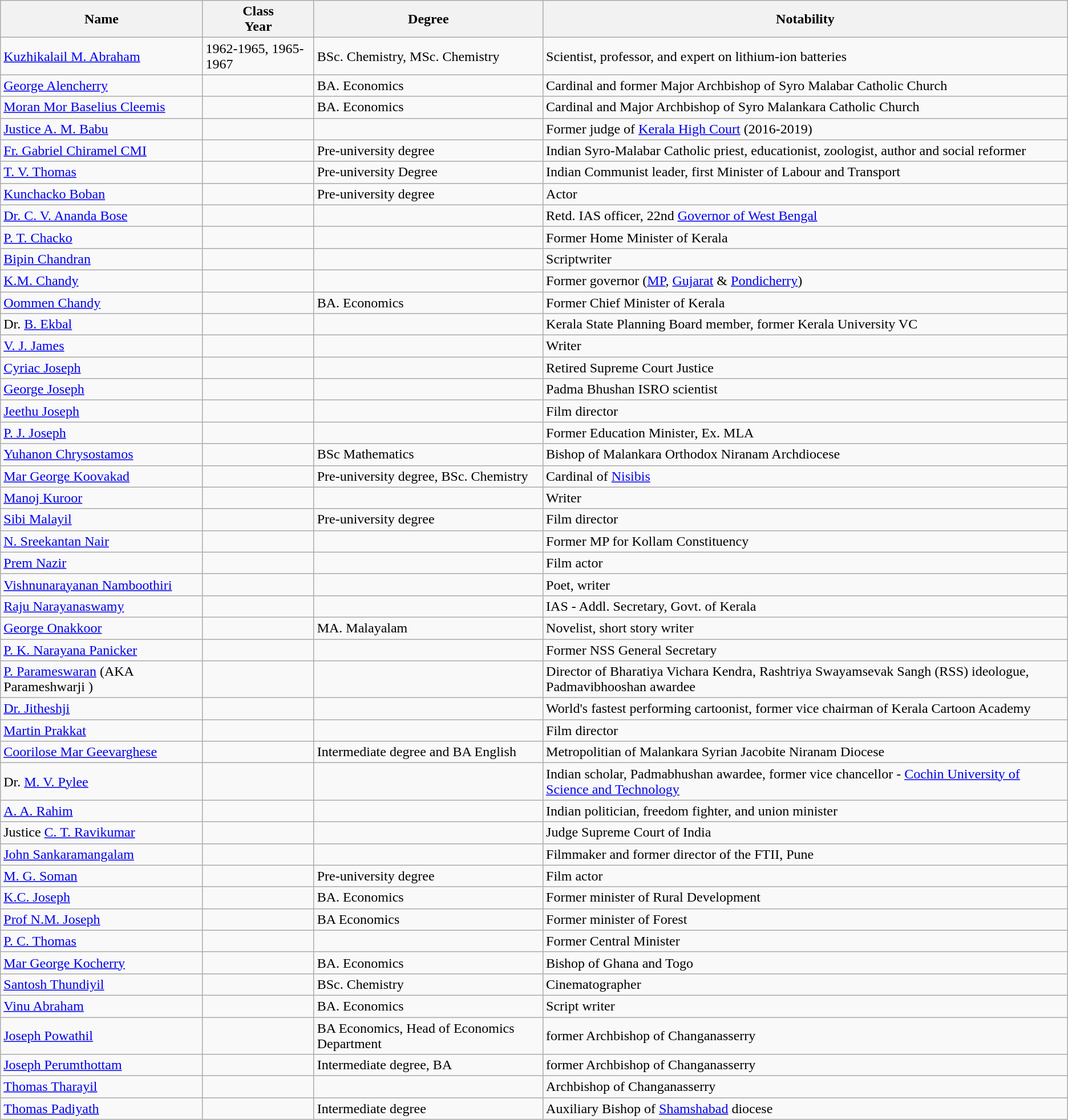<table class="wikitable sortable">
<tr>
<th>Name</th>
<th>Class<br>Year</th>
<th>Degree</th>
<th class="unsortable">Notability</th>
</tr>
<tr>
<td><a href='#'>Kuzhikalail M. Abraham</a></td>
<td>1962-1965, 1965-1967</td>
<td>BSc. Chemistry, MSc. Chemistry</td>
<td>Scientist, professor, and expert on lithium-ion batteries</td>
</tr>
<tr>
<td><a href='#'>George Alencherry</a></td>
<td></td>
<td>BA. Economics</td>
<td>Cardinal and former Major Archbishop of Syro Malabar Catholic Church</td>
</tr>
<tr>
<td><a href='#'>Moran Mor Baselius Cleemis</a></td>
<td></td>
<td>BA. Economics</td>
<td>Cardinal and Major Archbishop of Syro Malankara Catholic Church</td>
</tr>
<tr>
<td><a href='#'>Justice A. M. Babu</a></td>
<td></td>
<td></td>
<td>Former judge of <a href='#'>Kerala High Court</a> (2016-2019)</td>
</tr>
<tr>
<td><a href='#'>Fr. Gabriel Chiramel CMI</a></td>
<td></td>
<td>Pre-university degree</td>
<td>Indian Syro-Malabar Catholic priest, educationist, zoologist, author and social reformer</td>
</tr>
<tr>
<td><a href='#'>T. V. Thomas</a></td>
<td></td>
<td>Pre-university Degree</td>
<td>Indian Communist leader, first Minister of Labour and Transport</td>
</tr>
<tr>
<td><a href='#'>Kunchacko Boban</a></td>
<td></td>
<td>Pre-university degree</td>
<td>Actor</td>
</tr>
<tr>
<td><a href='#'>Dr. C. V. Ananda Bose</a></td>
<td></td>
<td></td>
<td>Retd. IAS officer, 22nd <a href='#'>Governor of West Bengal</a></td>
</tr>
<tr>
<td><a href='#'>P. T. Chacko</a></td>
<td></td>
<td></td>
<td>Former Home Minister of Kerala</td>
</tr>
<tr>
<td><a href='#'>Bipin Chandran</a></td>
<td></td>
<td></td>
<td>Scriptwriter</td>
</tr>
<tr>
<td><a href='#'>K.M. Chandy</a></td>
<td></td>
<td></td>
<td>Former governor (<a href='#'>MP</a>, <a href='#'>Gujarat</a> & <a href='#'>Pondicherry</a>)</td>
</tr>
<tr>
<td><a href='#'>Oommen Chandy</a></td>
<td></td>
<td>BA. Economics</td>
<td>Former Chief Minister of Kerala</td>
</tr>
<tr>
<td>Dr. <a href='#'>B. Ekbal</a></td>
<td></td>
<td></td>
<td>Kerala State Planning Board member, former Kerala University VC</td>
</tr>
<tr>
<td><a href='#'>V. J. James</a></td>
<td></td>
<td></td>
<td>Writer</td>
</tr>
<tr>
<td><a href='#'>Cyriac Joseph</a></td>
<td></td>
<td></td>
<td>Retired Supreme Court Justice</td>
</tr>
<tr>
<td><a href='#'>George Joseph</a></td>
<td></td>
<td></td>
<td>Padma Bhushan ISRO scientist</td>
</tr>
<tr>
<td><a href='#'>Jeethu Joseph</a></td>
<td></td>
<td></td>
<td>Film director</td>
</tr>
<tr>
<td><a href='#'>P. J. Joseph</a></td>
<td></td>
<td></td>
<td>Former Education Minister, Ex. MLA</td>
</tr>
<tr>
<td><a href='#'>Yuhanon Chrysostamos</a></td>
<td></td>
<td>BSc Mathematics</td>
<td>Bishop of Malankara Orthodox Niranam Archdiocese</td>
</tr>
<tr>
<td><a href='#'>Mar George Koovakad</a></td>
<td></td>
<td>Pre-university degree, BSc. Chemistry</td>
<td>Cardinal of <a href='#'>Nisibis</a></td>
</tr>
<tr>
<td><a href='#'>Manoj Kuroor</a></td>
<td></td>
<td></td>
<td>Writer</td>
</tr>
<tr>
<td><a href='#'>Sibi Malayil</a></td>
<td></td>
<td>Pre-university degree</td>
<td>Film director</td>
</tr>
<tr>
<td><a href='#'>N. Sreekantan Nair</a></td>
<td></td>
<td></td>
<td>Former MP for Kollam Constituency</td>
</tr>
<tr>
<td><a href='#'>Prem Nazir</a></td>
<td></td>
<td></td>
<td>Film actor</td>
</tr>
<tr>
<td><a href='#'>Vishnunarayanan Namboothiri</a></td>
<td></td>
<td></td>
<td>Poet, writer</td>
</tr>
<tr>
<td><a href='#'>Raju Narayanaswamy</a></td>
<td></td>
<td></td>
<td>IAS - Addl. Secretary, Govt. of Kerala</td>
</tr>
<tr>
<td><a href='#'>George Onakkoor</a></td>
<td></td>
<td>MA. Malayalam</td>
<td>Novelist, short story writer</td>
</tr>
<tr>
<td><a href='#'>P. K. Narayana Panicker</a></td>
<td></td>
<td></td>
<td>Former NSS General Secretary</td>
</tr>
<tr>
<td><a href='#'>P. Parameswaran</a> (AKA Parameshwarji )</td>
<td></td>
<td></td>
<td>Director of Bharatiya Vichara Kendra, Rashtriya Swayamsevak Sangh (RSS) ideologue, Padmavibhooshan awardee</td>
</tr>
<tr>
<td><a href='#'>Dr. Jitheshji</a></td>
<td></td>
<td></td>
<td>World's fastest performing cartoonist, former vice chairman of Kerala Cartoon Academy</td>
</tr>
<tr>
<td><a href='#'>Martin Prakkat</a></td>
<td></td>
<td></td>
<td>Film director</td>
</tr>
<tr>
<td><a href='#'>Coorilose Mar Geevarghese</a></td>
<td></td>
<td>Intermediate degree and BA English</td>
<td>Metropolitian of Malankara Syrian Jacobite Niranam Diocese</td>
</tr>
<tr>
<td>Dr. <a href='#'>M. V. Pylee</a></td>
<td></td>
<td></td>
<td>Indian scholar, Padmabhushan awardee, former vice chancellor - <a href='#'>Cochin University of Science and Technology</a></td>
</tr>
<tr>
<td><a href='#'>A. A. Rahim</a></td>
<td></td>
<td></td>
<td>Indian politician, freedom fighter, and union minister</td>
</tr>
<tr>
<td>Justice <a href='#'>C. T. Ravikumar</a></td>
<td></td>
<td></td>
<td>Judge Supreme Court of India</td>
</tr>
<tr>
<td><a href='#'>John Sankaramangalam</a></td>
<td></td>
<td></td>
<td>Filmmaker and former director of the FTII, Pune</td>
</tr>
<tr>
<td><a href='#'>M. G. Soman</a></td>
<td></td>
<td>Pre-university degree</td>
<td>Film actor</td>
</tr>
<tr>
<td><a href='#'>K.C. Joseph</a></td>
<td></td>
<td>BA. Economics</td>
<td>Former minister of Rural Development</td>
</tr>
<tr>
<td><a href='#'>Prof N.M. Joseph</a></td>
<td></td>
<td>BA Economics</td>
<td>Former minister of Forest</td>
</tr>
<tr>
<td><a href='#'>P. C. Thomas</a></td>
<td></td>
<td></td>
<td>Former Central Minister</td>
</tr>
<tr>
<td><a href='#'>Mar George Kocherry</a></td>
<td></td>
<td>BA. Economics</td>
<td>Bishop of Ghana and Togo</td>
</tr>
<tr>
<td><a href='#'>Santosh Thundiyil</a></td>
<td></td>
<td>BSc. Chemistry</td>
<td>Cinematographer</td>
</tr>
<tr>
<td><a href='#'>Vinu Abraham</a></td>
<td></td>
<td>BA. Economics</td>
<td>Script writer</td>
</tr>
<tr>
<td><a href='#'>Joseph Powathil</a></td>
<td></td>
<td>BA Economics, Head of Economics Department</td>
<td>former Archbishop of Changanasserry</td>
</tr>
<tr>
<td><a href='#'>Joseph Perumthottam</a></td>
<td></td>
<td>Intermediate degree, BA</td>
<td>former Archbishop of Changanasserry</td>
</tr>
<tr>
<td><a href='#'>Thomas Tharayil</a></td>
<td></td>
<td></td>
<td>Archbishop of Changanasserry</td>
</tr>
<tr>
<td><a href='#'>Thomas Padiyath</a></td>
<td></td>
<td>Intermediate degree</td>
<td>Auxiliary Bishop of <a href='#'>Shamshabad</a> diocese</td>
</tr>
</table>
